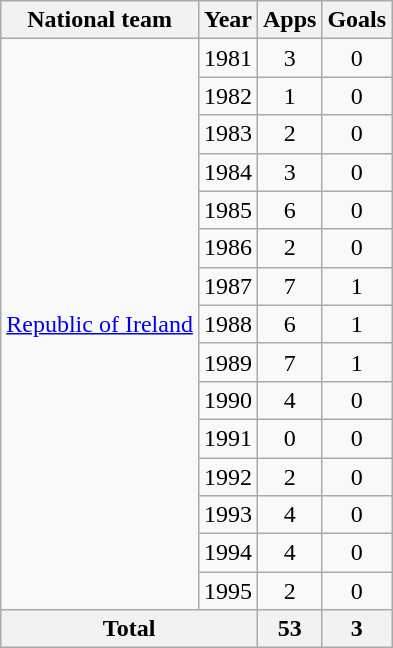<table class="wikitable" style="text-align:center">
<tr>
<th>National team</th>
<th>Year</th>
<th>Apps</th>
<th>Goals</th>
</tr>
<tr>
<td rowspan="15"><a href='#'>Republic of Ireland</a></td>
<td>1981</td>
<td>3</td>
<td>0</td>
</tr>
<tr>
<td>1982</td>
<td>1</td>
<td>0</td>
</tr>
<tr>
<td>1983</td>
<td>2</td>
<td>0</td>
</tr>
<tr>
<td>1984</td>
<td>3</td>
<td>0</td>
</tr>
<tr>
<td>1985</td>
<td>6</td>
<td>0</td>
</tr>
<tr>
<td>1986</td>
<td>2</td>
<td>0</td>
</tr>
<tr>
<td>1987</td>
<td>7</td>
<td>1</td>
</tr>
<tr>
<td>1988</td>
<td>6</td>
<td>1</td>
</tr>
<tr>
<td>1989</td>
<td>7</td>
<td>1</td>
</tr>
<tr>
<td>1990</td>
<td>4</td>
<td>0</td>
</tr>
<tr>
<td>1991</td>
<td>0</td>
<td>0</td>
</tr>
<tr>
<td>1992</td>
<td>2</td>
<td>0</td>
</tr>
<tr>
<td>1993</td>
<td>4</td>
<td>0</td>
</tr>
<tr>
<td>1994</td>
<td>4</td>
<td>0</td>
</tr>
<tr>
<td>1995</td>
<td>2</td>
<td>0</td>
</tr>
<tr>
<th colspan="2">Total</th>
<th>53</th>
<th>3</th>
</tr>
</table>
